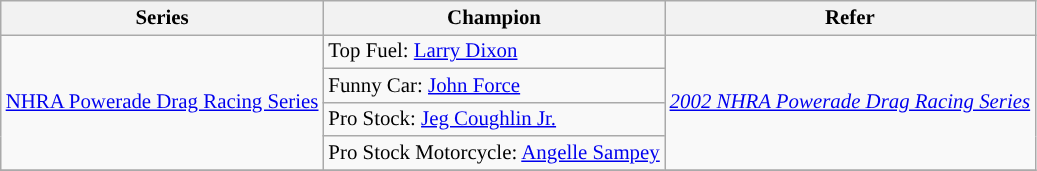<table class="wikitable" style="font-size:87%;">
<tr>
<th>Series</th>
<th>Champion</th>
<th>Refer</th>
</tr>
<tr>
<td rowspan=4><a href='#'>NHRA Powerade Drag Racing Series</a></td>
<td>Top Fuel:  <a href='#'>Larry Dixon</a></td>
<td rowspan=4><em><a href='#'>2002 NHRA Powerade Drag Racing Series</a></em></td>
</tr>
<tr>
<td>Funny Car:  <a href='#'>John Force</a></td>
</tr>
<tr>
<td>Pro Stock:  <a href='#'>Jeg Coughlin Jr.</a></td>
</tr>
<tr>
<td>Pro Stock Motorcycle:  <a href='#'>Angelle Sampey</a></td>
</tr>
<tr>
</tr>
</table>
